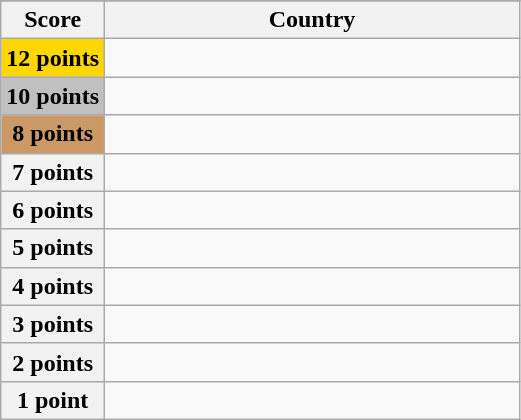<table class="wikitable">
<tr>
</tr>
<tr>
<th scope="col" width="20%">Score</th>
<th scope="col">Country</th>
</tr>
<tr>
<th scope="row" style="background:gold">12 points</th>
<td></td>
</tr>
<tr>
<th scope="row" style="background:silver">10 points</th>
<td></td>
</tr>
<tr>
<th scope="row" style="background:#CC9966">8 points</th>
<td></td>
</tr>
<tr>
<th scope="row">7 points</th>
<td></td>
</tr>
<tr>
<th scope="row">6 points</th>
<td></td>
</tr>
<tr>
<th scope="row">5 points</th>
<td></td>
</tr>
<tr>
<th scope="row">4 points</th>
<td></td>
</tr>
<tr>
<th scope="row">3 points</th>
<td></td>
</tr>
<tr>
<th scope="row">2 points</th>
<td></td>
</tr>
<tr>
<th scope="row">1 point</th>
<td></td>
</tr>
</table>
